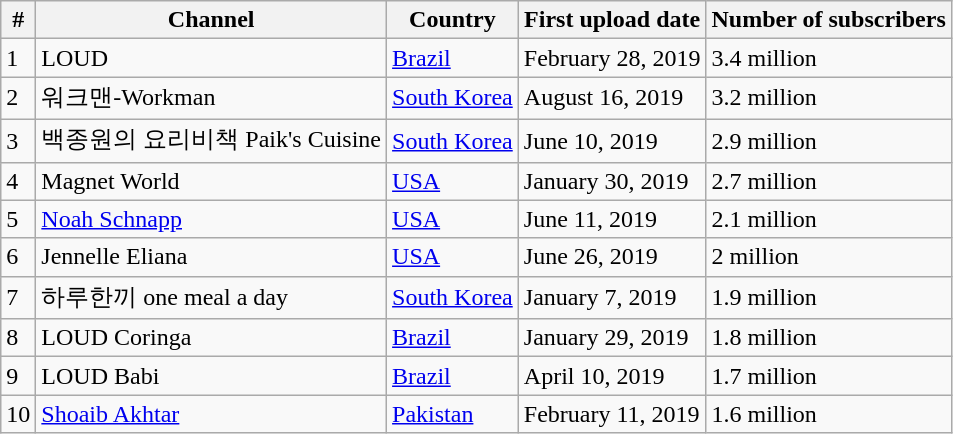<table class="wikitable">
<tr>
<th>#</th>
<th>Channel</th>
<th>Country</th>
<th>First upload date</th>
<th>Number of subscribers</th>
</tr>
<tr>
<td>1</td>
<td>LOUD</td>
<td><a href='#'>Brazil</a></td>
<td>February 28, 2019</td>
<td>3.4 million</td>
</tr>
<tr>
<td>2</td>
<td>워크맨-Workman</td>
<td><a href='#'>South Korea</a></td>
<td>August 16, 2019</td>
<td>3.2 million</td>
</tr>
<tr>
<td>3</td>
<td>백종원의 요리비책 Paik's Cuisine</td>
<td><a href='#'>South Korea</a></td>
<td>June 10, 2019</td>
<td>2.9 million</td>
</tr>
<tr>
<td>4</td>
<td>Magnet World</td>
<td><a href='#'>USA</a></td>
<td>January 30, 2019</td>
<td>2.7 million</td>
</tr>
<tr>
<td>5</td>
<td><a href='#'>Noah Schnapp</a></td>
<td><a href='#'>USA</a></td>
<td>June 11, 2019</td>
<td>2.1 million</td>
</tr>
<tr>
<td>6</td>
<td>Jennelle Eliana</td>
<td><a href='#'>USA</a></td>
<td>June 26, 2019</td>
<td>2 million</td>
</tr>
<tr>
<td>7</td>
<td>하루한끼 one meal a day</td>
<td><a href='#'>South Korea</a></td>
<td>January 7, 2019</td>
<td>1.9 million</td>
</tr>
<tr>
<td>8</td>
<td>LOUD Coringa</td>
<td><a href='#'>Brazil</a></td>
<td>January 29, 2019</td>
<td>1.8 million</td>
</tr>
<tr>
<td>9</td>
<td>LOUD Babi</td>
<td><a href='#'>Brazil</a></td>
<td>April 10, 2019</td>
<td>1.7 million</td>
</tr>
<tr>
<td>10</td>
<td><a href='#'>Shoaib Akhtar</a></td>
<td><a href='#'>Pakistan</a></td>
<td>February 11, 2019</td>
<td>1.6 million</td>
</tr>
</table>
